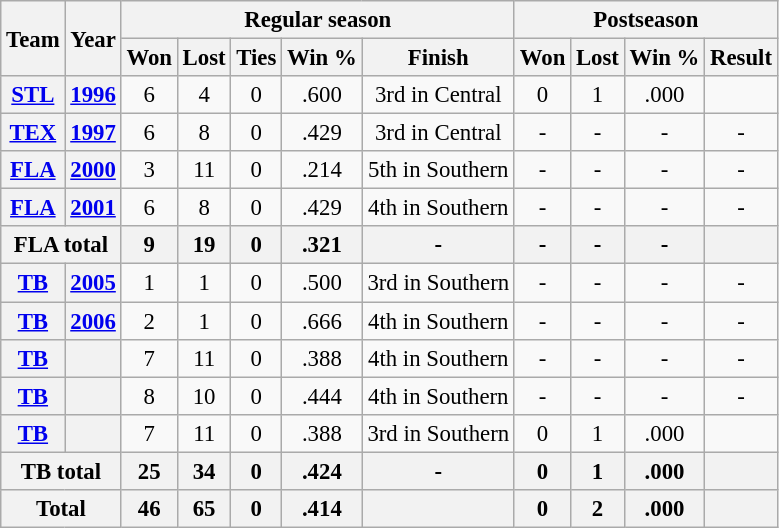<table class="wikitable" style="font-size: 95%; text-align:center;">
<tr>
<th rowspan=2>Team</th>
<th rowspan=2>Year</th>
<th colspan=5>Regular season</th>
<th colspan=4>Postseason</th>
</tr>
<tr>
<th>Won</th>
<th>Lost</th>
<th>Ties</th>
<th>Win %</th>
<th>Finish</th>
<th>Won</th>
<th>Lost</th>
<th>Win %</th>
<th>Result</th>
</tr>
<tr>
<th><a href='#'>STL</a></th>
<th><a href='#'>1996</a></th>
<td>6</td>
<td>4</td>
<td>0</td>
<td>.600</td>
<td>3rd in Central</td>
<td>0</td>
<td>1</td>
<td>.000</td>
<td></td>
</tr>
<tr>
<th><a href='#'>TEX</a></th>
<th><a href='#'>1997</a></th>
<td>6</td>
<td>8</td>
<td>0</td>
<td>.429</td>
<td>3rd in Central</td>
<td>-</td>
<td>-</td>
<td>-</td>
<td>-</td>
</tr>
<tr>
<th><a href='#'>FLA</a></th>
<th><a href='#'>2000</a></th>
<td>3</td>
<td>11</td>
<td>0</td>
<td>.214</td>
<td>5th in Southern</td>
<td>-</td>
<td>-</td>
<td>-</td>
<td>-</td>
</tr>
<tr>
<th><a href='#'>FLA</a></th>
<th><a href='#'>2001</a></th>
<td>6</td>
<td>8</td>
<td>0</td>
<td>.429</td>
<td>4th in Southern</td>
<td>-</td>
<td>-</td>
<td>-</td>
<td>-</td>
</tr>
<tr>
<th colspan=2>FLA total</th>
<th>9</th>
<th>19</th>
<th>0</th>
<th>.321</th>
<th>-</th>
<th>-</th>
<th>-</th>
<th>-</th>
<th></th>
</tr>
<tr>
<th><a href='#'>TB</a></th>
<th><a href='#'>2005</a></th>
<td>1</td>
<td>1</td>
<td>0</td>
<td>.500</td>
<td>3rd in Southern</td>
<td>-</td>
<td>-</td>
<td>-</td>
<td>-</td>
</tr>
<tr>
<th><a href='#'>TB</a></th>
<th><a href='#'>2006</a></th>
<td>2</td>
<td>1</td>
<td>0</td>
<td>.666</td>
<td>4th in Southern</td>
<td>-</td>
<td>-</td>
<td>-</td>
<td>-</td>
</tr>
<tr>
<th><a href='#'>TB</a></th>
<th></th>
<td>7</td>
<td>11</td>
<td>0</td>
<td>.388</td>
<td>4th in Southern</td>
<td>-</td>
<td>-</td>
<td>-</td>
<td>-</td>
</tr>
<tr>
<th><a href='#'>TB</a></th>
<th></th>
<td>8</td>
<td>10</td>
<td>0</td>
<td>.444</td>
<td>4th in Southern</td>
<td>-</td>
<td>-</td>
<td>-</td>
<td>-</td>
</tr>
<tr>
<th><a href='#'>TB</a></th>
<th></th>
<td>7</td>
<td>11</td>
<td>0</td>
<td>.388</td>
<td>3rd in Southern</td>
<td>0</td>
<td>1</td>
<td>.000</td>
<td></td>
</tr>
<tr>
<th colspan=2>TB total</th>
<th>25</th>
<th>34</th>
<th>0</th>
<th>.424</th>
<th>-</th>
<th>0</th>
<th>1</th>
<th>.000</th>
<th></th>
</tr>
<tr>
<th colspan=2>Total</th>
<th>46</th>
<th>65</th>
<th>0</th>
<th>.414</th>
<th></th>
<th>0</th>
<th>2</th>
<th>.000</th>
<th></th>
</tr>
</table>
